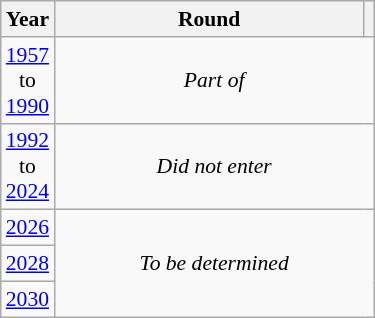<table class="wikitable" style="text-align: center; font-size:90%">
<tr>
<th>Year</th>
<th style="width:200px">Round</th>
<th></th>
</tr>
<tr>
<td><a href='#'>1957</a><br>to<br><a href='#'>1990</a></td>
<td colspan="2"><em>Part of </em></td>
</tr>
<tr>
<td><a href='#'>1992</a><br>to<br><a href='#'>2024</a></td>
<td colspan="2"><em>Did not enter</em></td>
</tr>
<tr>
<td><a href='#'>2026</a></td>
<td colspan="2" rowspan="3"><em>To be determined</em></td>
</tr>
<tr>
<td><a href='#'>2028</a></td>
</tr>
<tr>
<td><a href='#'>2030</a></td>
</tr>
</table>
